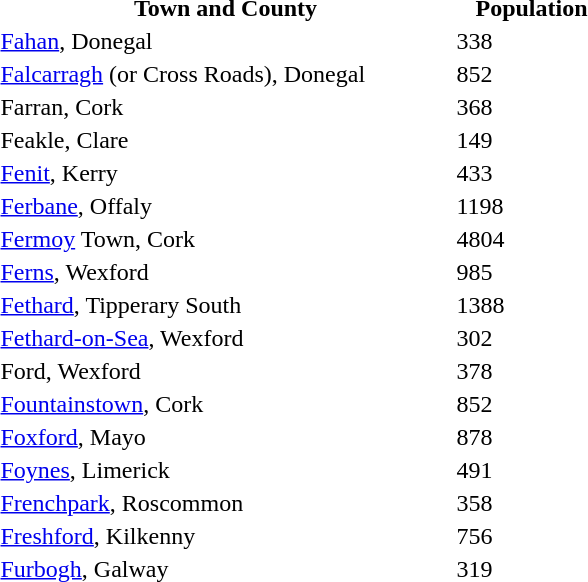<table>
<tr>
<th style="width:300px;align:left;">Town and County</th>
<th style="width:100px;align:right;">Population</th>
</tr>
<tr>
<td><a href='#'>Fahan</a>, Donegal</td>
<td>338</td>
</tr>
<tr>
<td><a href='#'>Falcarragh</a> (or Cross Roads), Donegal</td>
<td>852</td>
</tr>
<tr>
<td>Farran, Cork</td>
<td>368</td>
</tr>
<tr>
<td>Feakle, Clare</td>
<td>149</td>
</tr>
<tr>
<td><a href='#'>Fenit</a>, Kerry</td>
<td>433</td>
</tr>
<tr>
<td><a href='#'>Ferbane</a>, Offaly</td>
<td>1198</td>
</tr>
<tr>
<td><a href='#'>Fermoy</a> Town, Cork</td>
<td>4804</td>
</tr>
<tr>
<td><a href='#'>Ferns</a>, Wexford</td>
<td>985</td>
</tr>
<tr>
<td><a href='#'>Fethard</a>, Tipperary South</td>
<td>1388</td>
</tr>
<tr>
<td><a href='#'>Fethard-on-Sea</a>, Wexford</td>
<td>302</td>
</tr>
<tr>
<td>Ford, Wexford</td>
<td>378</td>
</tr>
<tr>
<td><a href='#'>Fountainstown</a>, Cork</td>
<td>852</td>
</tr>
<tr>
<td><a href='#'>Foxford</a>, Mayo</td>
<td>878</td>
</tr>
<tr>
<td><a href='#'>Foynes</a>, Limerick</td>
<td>491</td>
</tr>
<tr>
<td><a href='#'>Frenchpark</a>, Roscommon</td>
<td>358</td>
</tr>
<tr>
<td><a href='#'>Freshford</a>, Kilkenny</td>
<td>756</td>
</tr>
<tr>
<td><a href='#'>Furbogh</a>, Galway</td>
<td>319</td>
</tr>
</table>
